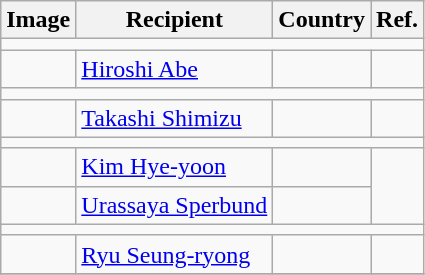<table class="wikitable">
<tr>
<th>Image</th>
<th>Recipient</th>
<th>Country</th>
<th>Ref.</th>
</tr>
<tr>
<td colspan="4"></td>
</tr>
<tr>
<td></td>
<td><a href='#'>Hiroshi Abe</a></td>
<td></td>
<td></td>
</tr>
<tr>
<td colspan="4"></td>
</tr>
<tr>
<td></td>
<td><a href='#'>Takashi Shimizu</a></td>
<td></td>
<td></td>
</tr>
<tr>
<td colspan="4"></td>
</tr>
<tr>
<td></td>
<td><a href='#'>Kim Hye-yoon</a></td>
<td></td>
<td rowspan=2></td>
</tr>
<tr>
<td></td>
<td><a href='#'>Urassaya Sperbund</a></td>
<td></td>
</tr>
<tr>
<td colspan="4"></td>
</tr>
<tr>
<td></td>
<td><a href='#'>Ryu Seung-ryong</a></td>
<td></td>
<td></td>
</tr>
<tr>
</tr>
</table>
